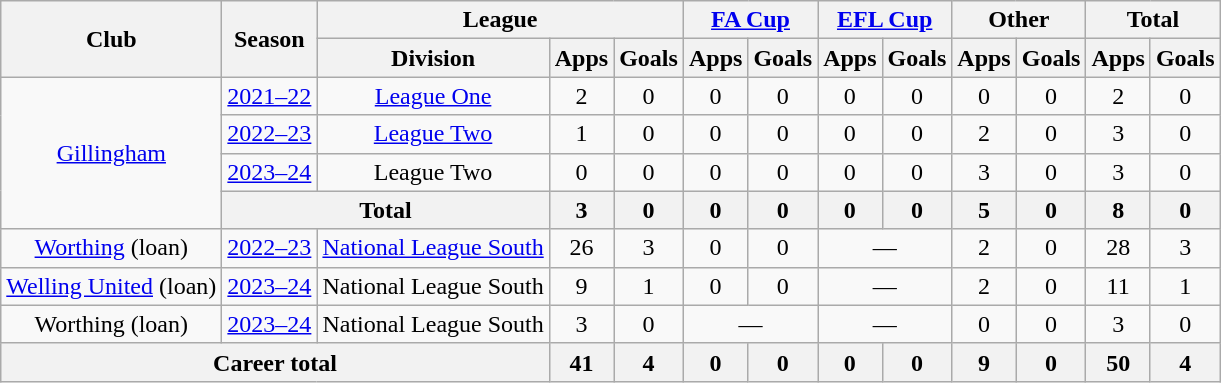<table class="wikitable" style="text-align:center;">
<tr>
<th rowspan="2">Club</th>
<th rowspan="2">Season</th>
<th colspan="3">League</th>
<th colspan="2"><a href='#'>FA Cup</a></th>
<th colspan="2"><a href='#'>EFL Cup</a></th>
<th colspan="2">Other</th>
<th colspan="2">Total</th>
</tr>
<tr>
<th>Division</th>
<th>Apps</th>
<th>Goals</th>
<th>Apps</th>
<th>Goals</th>
<th>Apps</th>
<th>Goals</th>
<th>Apps</th>
<th>Goals</th>
<th>Apps</th>
<th>Goals</th>
</tr>
<tr>
<td rowspan="4"><a href='#'>Gillingham</a></td>
<td><a href='#'>2021–22</a></td>
<td><a href='#'>League One</a></td>
<td>2</td>
<td>0</td>
<td>0</td>
<td>0</td>
<td>0</td>
<td>0</td>
<td>0</td>
<td>0</td>
<td>2</td>
<td>0</td>
</tr>
<tr>
<td><a href='#'>2022–23</a></td>
<td><a href='#'>League Two</a></td>
<td>1</td>
<td>0</td>
<td>0</td>
<td>0</td>
<td>0</td>
<td>0</td>
<td>2</td>
<td>0</td>
<td>3</td>
<td>0</td>
</tr>
<tr>
<td><a href='#'>2023–24</a></td>
<td>League Two</td>
<td>0</td>
<td>0</td>
<td>0</td>
<td>0</td>
<td>0</td>
<td>0</td>
<td>3</td>
<td>0</td>
<td>3</td>
<td>0</td>
</tr>
<tr>
<th colspan="2">Total</th>
<th>3</th>
<th>0</th>
<th>0</th>
<th>0</th>
<th>0</th>
<th>0</th>
<th>5</th>
<th>0</th>
<th>8</th>
<th>0</th>
</tr>
<tr>
<td><a href='#'>Worthing</a> (loan)</td>
<td><a href='#'>2022–23</a></td>
<td><a href='#'>National League South</a></td>
<td>26</td>
<td>3</td>
<td>0</td>
<td>0</td>
<td colspan="2">—</td>
<td>2</td>
<td>0</td>
<td>28</td>
<td>3</td>
</tr>
<tr>
<td><a href='#'>Welling United</a> (loan)</td>
<td><a href='#'>2023–24</a></td>
<td>National League South</td>
<td>9</td>
<td>1</td>
<td>0</td>
<td>0</td>
<td colspan="2">—</td>
<td>2</td>
<td>0</td>
<td>11</td>
<td>1</td>
</tr>
<tr>
<td>Worthing (loan)</td>
<td><a href='#'>2023–24</a></td>
<td>National League South</td>
<td>3</td>
<td>0</td>
<td colspan="2">—</td>
<td colspan="2">—</td>
<td>0</td>
<td>0</td>
<td>3</td>
<td>0</td>
</tr>
<tr>
<th colspan="3">Career total</th>
<th>41</th>
<th>4</th>
<th>0</th>
<th>0</th>
<th>0</th>
<th>0</th>
<th>9</th>
<th>0</th>
<th>50</th>
<th>4</th>
</tr>
</table>
